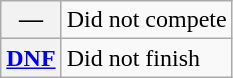<table class="wikitable">
<tr>
<th scope="row">—</th>
<td>Did not compete</td>
</tr>
<tr>
<th scope="row"><a href='#'>DNF</a></th>
<td>Did not finish</td>
</tr>
</table>
